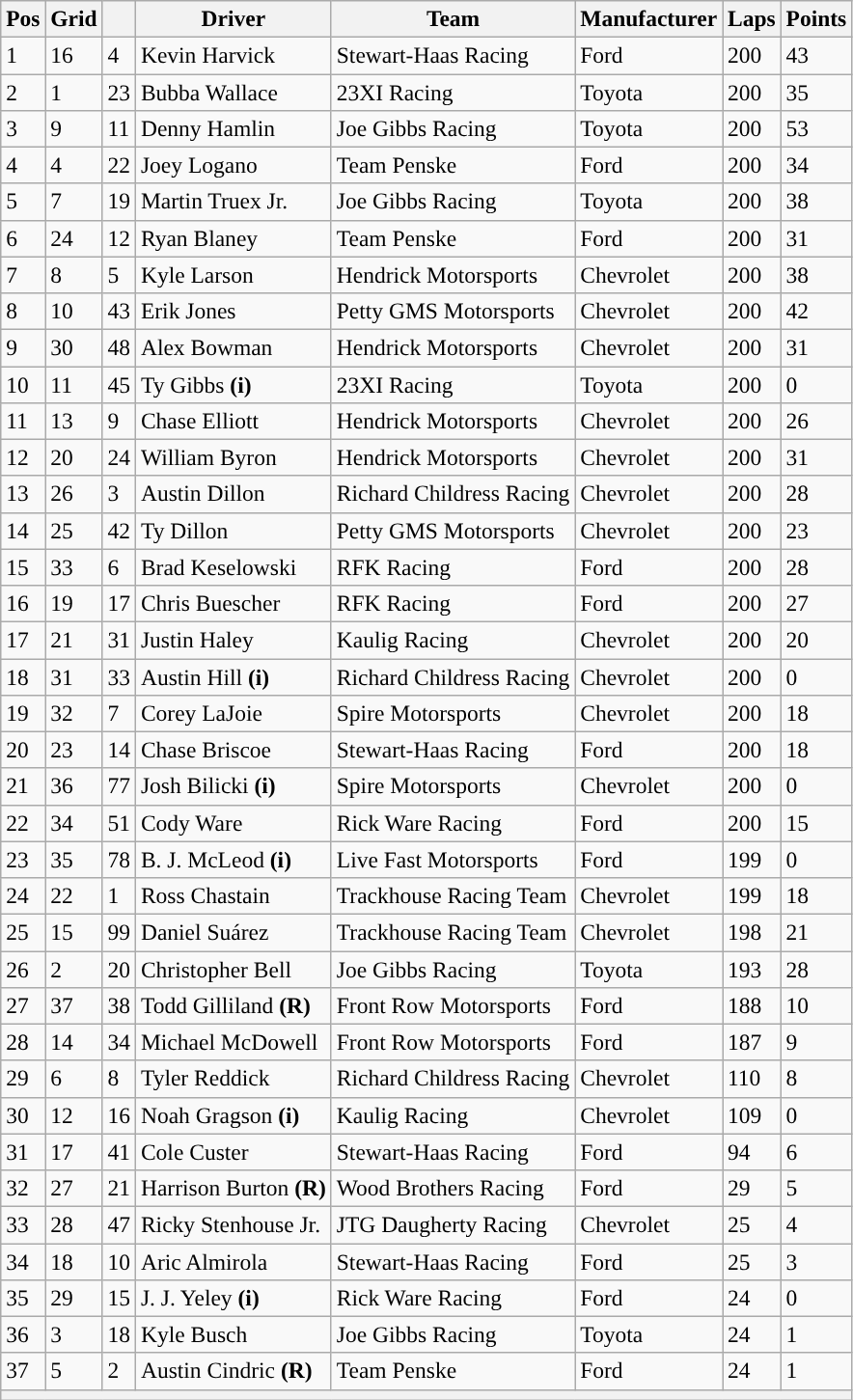<table class="wikitable" style="font-size:98%">
<tr>
<th>Pos</th>
<th>Grid</th>
<th></th>
<th>Driver</th>
<th>Team</th>
<th>Manufacturer</th>
<th>Laps</th>
<th>Points</th>
</tr>
<tr>
<td>1</td>
<td>16</td>
<td>4</td>
<td>Kevin Harvick</td>
<td>Stewart-Haas Racing</td>
<td>Ford</td>
<td>200</td>
<td>43</td>
</tr>
<tr>
<td>2</td>
<td>1</td>
<td>23</td>
<td>Bubba Wallace</td>
<td>23XI Racing</td>
<td>Toyota</td>
<td>200</td>
<td>35</td>
</tr>
<tr>
<td>3</td>
<td>9</td>
<td>11</td>
<td>Denny Hamlin</td>
<td>Joe Gibbs Racing</td>
<td>Toyota</td>
<td>200</td>
<td>53</td>
</tr>
<tr>
<td>4</td>
<td>4</td>
<td>22</td>
<td>Joey Logano</td>
<td>Team Penske</td>
<td>Ford</td>
<td>200</td>
<td>34</td>
</tr>
<tr>
<td>5</td>
<td>7</td>
<td>19</td>
<td>Martin Truex Jr.</td>
<td>Joe Gibbs Racing</td>
<td>Toyota</td>
<td>200</td>
<td>38</td>
</tr>
<tr>
<td>6</td>
<td>24</td>
<td>12</td>
<td>Ryan Blaney</td>
<td>Team Penske</td>
<td>Ford</td>
<td>200</td>
<td>31</td>
</tr>
<tr>
<td>7</td>
<td>8</td>
<td>5</td>
<td>Kyle Larson</td>
<td>Hendrick Motorsports</td>
<td>Chevrolet</td>
<td>200</td>
<td>38</td>
</tr>
<tr>
<td>8</td>
<td>10</td>
<td>43</td>
<td>Erik Jones</td>
<td>Petty GMS Motorsports</td>
<td>Chevrolet</td>
<td>200</td>
<td>42</td>
</tr>
<tr>
<td>9</td>
<td>30</td>
<td>48</td>
<td>Alex Bowman</td>
<td>Hendrick Motorsports</td>
<td>Chevrolet</td>
<td>200</td>
<td>31</td>
</tr>
<tr>
<td>10</td>
<td>11</td>
<td>45</td>
<td>Ty Gibbs <strong>(i)</strong></td>
<td>23XI Racing</td>
<td>Toyota</td>
<td>200</td>
<td>0</td>
</tr>
<tr>
<td>11</td>
<td>13</td>
<td>9</td>
<td>Chase Elliott</td>
<td>Hendrick Motorsports</td>
<td>Chevrolet</td>
<td>200</td>
<td>26</td>
</tr>
<tr>
<td>12</td>
<td>20</td>
<td>24</td>
<td>William Byron</td>
<td>Hendrick Motorsports</td>
<td>Chevrolet</td>
<td>200</td>
<td>31</td>
</tr>
<tr>
<td>13</td>
<td>26</td>
<td>3</td>
<td>Austin Dillon</td>
<td>Richard Childress Racing</td>
<td>Chevrolet</td>
<td>200</td>
<td>28</td>
</tr>
<tr>
<td>14</td>
<td>25</td>
<td>42</td>
<td>Ty Dillon</td>
<td>Petty GMS Motorsports</td>
<td>Chevrolet</td>
<td>200</td>
<td>23</td>
</tr>
<tr>
<td>15</td>
<td>33</td>
<td>6</td>
<td>Brad Keselowski</td>
<td>RFK Racing</td>
<td>Ford</td>
<td>200</td>
<td>28</td>
</tr>
<tr>
<td>16</td>
<td>19</td>
<td>17</td>
<td>Chris Buescher</td>
<td>RFK Racing</td>
<td>Ford</td>
<td>200</td>
<td>27</td>
</tr>
<tr>
<td>17</td>
<td>21</td>
<td>31</td>
<td>Justin Haley</td>
<td>Kaulig Racing</td>
<td>Chevrolet</td>
<td>200</td>
<td>20</td>
</tr>
<tr>
<td>18</td>
<td>31</td>
<td>33</td>
<td>Austin Hill <strong>(i)</strong></td>
<td>Richard Childress Racing</td>
<td>Chevrolet</td>
<td>200</td>
<td>0</td>
</tr>
<tr>
<td>19</td>
<td>32</td>
<td>7</td>
<td>Corey LaJoie</td>
<td>Spire Motorsports</td>
<td>Chevrolet</td>
<td>200</td>
<td>18</td>
</tr>
<tr>
<td>20</td>
<td>23</td>
<td>14</td>
<td>Chase Briscoe</td>
<td>Stewart-Haas Racing</td>
<td>Ford</td>
<td>200</td>
<td>18</td>
</tr>
<tr>
<td>21</td>
<td>36</td>
<td>77</td>
<td>Josh Bilicki <strong>(i)</strong></td>
<td>Spire Motorsports</td>
<td>Chevrolet</td>
<td>200</td>
<td>0</td>
</tr>
<tr>
<td>22</td>
<td>34</td>
<td>51</td>
<td>Cody Ware</td>
<td>Rick Ware Racing</td>
<td>Ford</td>
<td>200</td>
<td>15</td>
</tr>
<tr>
<td>23</td>
<td>35</td>
<td>78</td>
<td>B. J. McLeod <strong>(i)</strong></td>
<td>Live Fast Motorsports</td>
<td>Ford</td>
<td>199</td>
<td>0</td>
</tr>
<tr>
<td>24</td>
<td>22</td>
<td>1</td>
<td>Ross Chastain</td>
<td>Trackhouse Racing Team</td>
<td>Chevrolet</td>
<td>199</td>
<td>18</td>
</tr>
<tr>
<td>25</td>
<td>15</td>
<td>99</td>
<td>Daniel Suárez</td>
<td>Trackhouse Racing Team</td>
<td>Chevrolet</td>
<td>198</td>
<td>21</td>
</tr>
<tr>
<td>26</td>
<td>2</td>
<td>20</td>
<td>Christopher Bell</td>
<td>Joe Gibbs Racing</td>
<td>Toyota</td>
<td>193</td>
<td>28</td>
</tr>
<tr>
<td>27</td>
<td>37</td>
<td>38</td>
<td>Todd Gilliland <strong>(R)</strong></td>
<td>Front Row Motorsports</td>
<td>Ford</td>
<td>188</td>
<td>10</td>
</tr>
<tr>
<td>28</td>
<td>14</td>
<td>34</td>
<td>Michael McDowell</td>
<td>Front Row Motorsports</td>
<td>Ford</td>
<td>187</td>
<td>9</td>
</tr>
<tr>
<td>29</td>
<td>6</td>
<td>8</td>
<td>Tyler Reddick</td>
<td>Richard Childress Racing</td>
<td>Chevrolet</td>
<td>110</td>
<td>8</td>
</tr>
<tr>
<td>30</td>
<td>12</td>
<td>16</td>
<td>Noah Gragson <strong>(i)</strong></td>
<td>Kaulig Racing</td>
<td>Chevrolet</td>
<td>109</td>
<td>0</td>
</tr>
<tr>
<td>31</td>
<td>17</td>
<td>41</td>
<td>Cole Custer</td>
<td>Stewart-Haas Racing</td>
<td>Ford</td>
<td>94</td>
<td>6</td>
</tr>
<tr>
<td>32</td>
<td>27</td>
<td>21</td>
<td>Harrison Burton <strong>(R)</strong></td>
<td>Wood Brothers Racing</td>
<td>Ford</td>
<td>29</td>
<td>5</td>
</tr>
<tr>
<td>33</td>
<td>28</td>
<td>47</td>
<td>Ricky Stenhouse Jr.</td>
<td>JTG Daugherty Racing</td>
<td>Chevrolet</td>
<td>25</td>
<td>4</td>
</tr>
<tr>
<td>34</td>
<td>18</td>
<td>10</td>
<td>Aric Almirola</td>
<td>Stewart-Haas Racing</td>
<td>Ford</td>
<td>25</td>
<td>3</td>
</tr>
<tr>
<td>35</td>
<td>29</td>
<td>15</td>
<td>J. J. Yeley <strong>(i)</strong></td>
<td>Rick Ware Racing</td>
<td>Ford</td>
<td>24</td>
<td>0</td>
</tr>
<tr>
<td>36</td>
<td>3</td>
<td>18</td>
<td>Kyle Busch</td>
<td>Joe Gibbs Racing</td>
<td>Toyota</td>
<td>24</td>
<td>1</td>
</tr>
<tr>
<td>37</td>
<td>5</td>
<td>2</td>
<td>Austin Cindric <strong>(R)</strong></td>
<td>Team Penske</td>
<td>Ford</td>
<td>24</td>
<td>1</td>
</tr>
<tr>
<th colspan="8"></th>
</tr>
</table>
